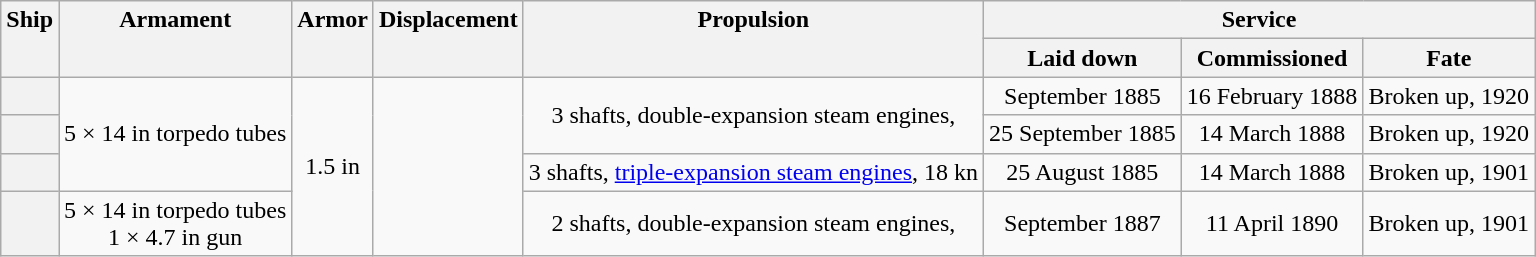<table class="wikitable plainrowheaders" style="text-align: center;">
<tr valign="top">
<th scope="col" rowspan="2">Ship</th>
<th scope="col" rowspan="2">Armament</th>
<th scope="col" rowspan="2">Armor</th>
<th scope="col" rowspan="2">Displacement</th>
<th scope="col" rowspan="2">Propulsion</th>
<th scope="col" colspan="3">Service</th>
</tr>
<tr valign="top">
<th scope="col">Laid down</th>
<th scope="col">Commissioned</th>
<th scope="col">Fate</th>
</tr>
<tr valign="center">
<th scope="row"></th>
<td rowspan="3">5 × 14 in torpedo tubes</td>
<td rowspan="4">1.5 in</td>
<td rowspan="4"></td>
<td rowspan="2">3 shafts, double-expansion steam engines, </td>
<td>September 1885</td>
<td>16 February 1888</td>
<td>Broken up, 1920</td>
</tr>
<tr valign="center">
<th scope="row"></th>
<td>25 September 1885</td>
<td>14 March 1888</td>
<td>Broken up, 1920</td>
</tr>
<tr valign="center">
<th scope="row"></th>
<td>3 shafts, <a href='#'>triple-expansion steam engines</a>, 18 kn</td>
<td>25 August 1885</td>
<td>14 March 1888</td>
<td>Broken up, 1901</td>
</tr>
<tr valign="center">
<th scope="row"></th>
<td>5 × 14 in torpedo tubes<br>1 × 4.7 in gun</td>
<td>2 shafts, double-expansion steam engines, </td>
<td>September 1887</td>
<td>11 April 1890</td>
<td>Broken up, 1901</td>
</tr>
</table>
